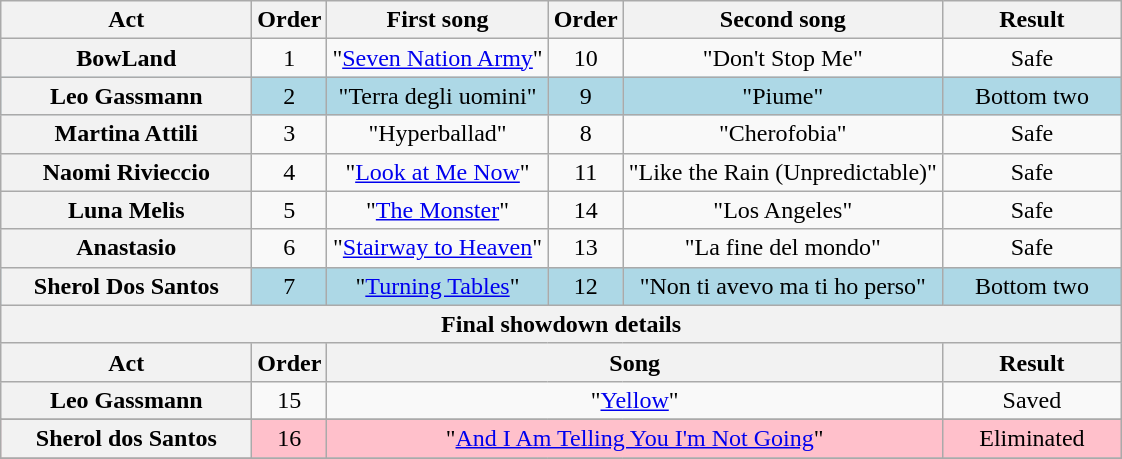<table class="wikitable plainrowheaders" style="text-align:center;">
<tr>
<th>Act</th>
<th>Order</th>
<th>First song</th>
<th>Order</th>
<th>Second song</th>
<th>Result</th>
</tr>
<tr>
<th scope=row>BowLand</th>
<td>1</td>
<td>"<a href='#'>Seven Nation Army</a>"</td>
<td>10</td>
<td>"Don't Stop Me"</td>
<td>Safe</td>
</tr>
<tr style="background:lightblue;">
<th scope=row>Leo Gassmann</th>
<td>2</td>
<td>"Terra degli uomini"</td>
<td>9</td>
<td>"Piume"</td>
<td>Bottom two</td>
</tr>
<tr>
<th scope=row>Martina Attili</th>
<td>3</td>
<td>"Hyperballad"</td>
<td>8</td>
<td>"Cherofobia"</td>
<td>Safe</td>
</tr>
<tr>
<th scope=row>Naomi Rivieccio</th>
<td>4</td>
<td>"<a href='#'>Look at Me Now</a>"</td>
<td>11</td>
<td>"Like the Rain (Unpredictable)"</td>
<td>Safe</td>
</tr>
<tr>
<th scope=row>Luna Melis</th>
<td>5</td>
<td>"<a href='#'>The Monster</a>"</td>
<td>14</td>
<td>"Los Angeles"</td>
<td>Safe</td>
</tr>
<tr>
<th scope=row>Anastasio</th>
<td>6</td>
<td>"<a href='#'>Stairway to Heaven</a>"</td>
<td>13</td>
<td>"La fine del mondo"</td>
<td>Safe</td>
</tr>
<tr style="background:lightblue;">
<th scope=row>Sherol Dos Santos</th>
<td>7</td>
<td>"<a href='#'>Turning Tables</a>"</td>
<td>12</td>
<td>"Non ti avevo ma ti ho perso"</td>
<td>Bottom two</td>
</tr>
<tr>
<th colspan="6">Final showdown details</th>
</tr>
<tr>
<th scope="col" style="width:10em;">Act</th>
<th scope="col">Order</th>
<th colspan="3" scope="col" style="width:22em;">Song</th>
<th scope="col" style="width:7em;">Result</th>
</tr>
<tr>
<th scope="row">Leo Gassmann</th>
<td>15</td>
<td colspan="3">"<a href='#'>Yellow</a>"</td>
<td>Saved</td>
</tr>
<tr>
</tr>
<tr style="background:pink;">
<th scope="row">Sherol dos Santos</th>
<td>16</td>
<td colspan="3">"<a href='#'>And I Am Telling You I'm Not Going</a>"</td>
<td>Eliminated</td>
</tr>
<tr>
</tr>
</table>
